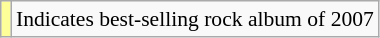<table class="wikitable" style="font-size:90%;">
<tr>
<td style="background-color:#FFFF99"></td>
<td>Indicates best-selling rock album of 2007</td>
</tr>
</table>
